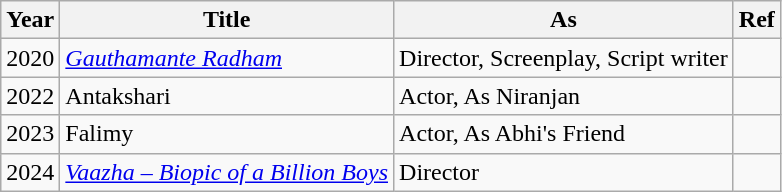<table class="wikitable">
<tr>
<th>Year</th>
<th>Title</th>
<th>As</th>
<th>Ref</th>
</tr>
<tr>
<td>2020</td>
<td><em><a href='#'>Gauthamante Radham</a></em></td>
<td>Director, Screenplay, Script writer</td>
<td></td>
</tr>
<tr>
<td>2022</td>
<td>Antakshari</td>
<td>Actor, As Niranjan</td>
<td></td>
</tr>
<tr>
<td>2023</td>
<td>Falimy</td>
<td>Actor, As Abhi's Friend</td>
<td></td>
</tr>
<tr>
<td>2024</td>
<td><em><a href='#'>Vaazha – Biopic of a Billion Boys</a></em></td>
<td>Director</td>
<td></td>
</tr>
</table>
